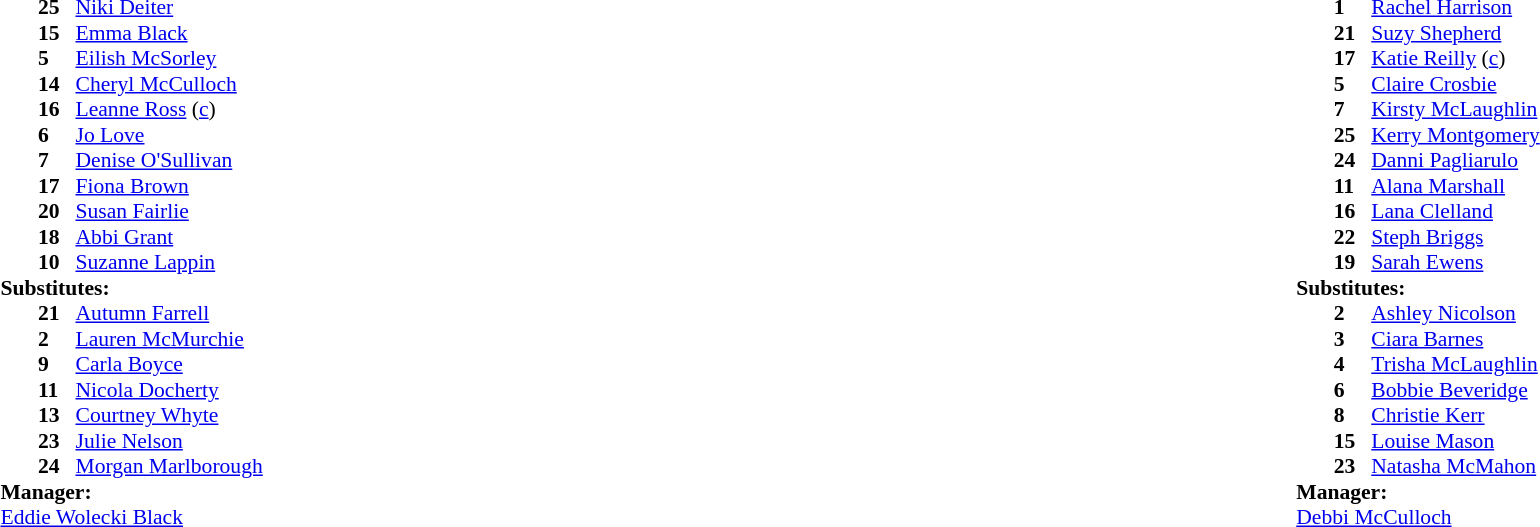<table width="100%">
<tr>
<td valign="top" width="40%"><br><table style="font-size:90%" cellspacing="0" cellpadding="0">
<tr>
<th width=25></th>
<th width=25></th>
</tr>
<tr>
<td></td>
<td><strong>25</strong></td>
<td> <a href='#'>Niki Deiter</a></td>
</tr>
<tr>
<td></td>
<td><strong>15</strong></td>
<td> <a href='#'>Emma Black</a></td>
</tr>
<tr>
<td></td>
<td><strong>5</strong></td>
<td> <a href='#'>Eilish McSorley</a></td>
</tr>
<tr>
<td></td>
<td><strong>14</strong></td>
<td> <a href='#'>Cheryl McCulloch</a></td>
</tr>
<tr>
<td></td>
<td><strong>16</strong></td>
<td> <a href='#'>Leanne Ross</a> (<a href='#'>c</a>)</td>
</tr>
<tr>
<td></td>
<td><strong>6</strong></td>
<td> <a href='#'>Jo Love</a></td>
</tr>
<tr>
<td></td>
<td><strong>7</strong></td>
<td> <a href='#'>Denise O'Sullivan</a></td>
</tr>
<tr>
<td></td>
<td><strong>17</strong></td>
<td> <a href='#'>Fiona Brown</a></td>
</tr>
<tr>
<td></td>
<td><strong>20</strong></td>
<td> <a href='#'>Susan Fairlie</a></td>
</tr>
<tr>
<td></td>
<td><strong>18</strong></td>
<td> <a href='#'>Abbi Grant</a></td>
</tr>
<tr>
<td></td>
<td><strong>10</strong></td>
<td> <a href='#'>Suzanne Lappin</a></td>
</tr>
<tr>
<td colspan="4"><strong>Substitutes:</strong></td>
</tr>
<tr>
<td></td>
<td><strong>21</strong></td>
<td> <a href='#'>Autumn Farrell</a></td>
</tr>
<tr>
<td></td>
<td><strong>2</strong></td>
<td> <a href='#'>Lauren McMurchie</a></td>
</tr>
<tr>
<td></td>
<td><strong>9</strong></td>
<td> <a href='#'>Carla Boyce</a></td>
</tr>
<tr>
<td></td>
<td><strong>11</strong></td>
<td> <a href='#'>Nicola Docherty</a></td>
</tr>
<tr>
<td></td>
<td><strong>13</strong></td>
<td> <a href='#'>Courtney Whyte</a></td>
</tr>
<tr>
<td></td>
<td><strong>23</strong></td>
<td> <a href='#'>Julie Nelson</a></td>
</tr>
<tr>
<td></td>
<td><strong>24</strong></td>
<td> <a href='#'>Morgan Marlborough</a></td>
</tr>
<tr>
<td colspan="4"><strong>Manager:</strong></td>
</tr>
<tr>
<td colspan="4"> <a href='#'>Eddie Wolecki Black</a></td>
</tr>
</table>
</td>
<td valign="top"></td>
<td valign="top" width="50%"><br><table style="font-size:90%; margin:auto" cellspacing="0" cellpadding="0">
<tr>
<th width=25></th>
<th width=25></th>
</tr>
<tr>
<td></td>
<td><strong>1</strong></td>
<td> <a href='#'>Rachel Harrison</a></td>
</tr>
<tr>
<td></td>
<td><strong>21</strong></td>
<td> <a href='#'>Suzy Shepherd</a></td>
</tr>
<tr>
<td></td>
<td><strong>17</strong></td>
<td> <a href='#'>Katie Reilly</a> (<a href='#'>c</a>)</td>
</tr>
<tr>
<td></td>
<td><strong>5</strong></td>
<td> <a href='#'>Claire Crosbie</a></td>
</tr>
<tr>
<td></td>
<td><strong>7</strong></td>
<td> <a href='#'>Kirsty McLaughlin</a></td>
</tr>
<tr>
<td></td>
<td><strong>25</strong></td>
<td> <a href='#'>Kerry Montgomery</a></td>
</tr>
<tr>
<td></td>
<td><strong>24</strong></td>
<td> <a href='#'>Danni Pagliarulo</a></td>
</tr>
<tr>
<td></td>
<td><strong>11</strong></td>
<td> <a href='#'>Alana Marshall</a></td>
</tr>
<tr>
<td></td>
<td><strong>16</strong></td>
<td> <a href='#'>Lana Clelland</a></td>
</tr>
<tr>
<td></td>
<td><strong>22</strong></td>
<td> <a href='#'>Steph Briggs</a></td>
</tr>
<tr>
<td></td>
<td><strong>19</strong></td>
<td> <a href='#'>Sarah Ewens</a></td>
</tr>
<tr>
<td colspan="4"><strong>Substitutes:</strong></td>
</tr>
<tr>
<td></td>
<td><strong>2</strong></td>
<td> <a href='#'>Ashley Nicolson</a></td>
</tr>
<tr>
<td></td>
<td><strong>3</strong></td>
<td> <a href='#'>Ciara Barnes</a></td>
</tr>
<tr>
<td></td>
<td><strong>4</strong></td>
<td> <a href='#'>Trisha McLaughlin</a></td>
</tr>
<tr>
<td></td>
<td><strong>6</strong></td>
<td> <a href='#'>Bobbie Beveridge</a></td>
</tr>
<tr>
<td></td>
<td><strong>8</strong></td>
<td> <a href='#'>Christie Kerr</a></td>
</tr>
<tr>
<td></td>
<td><strong>15</strong></td>
<td> <a href='#'>Louise Mason</a></td>
</tr>
<tr>
<td></td>
<td><strong>23</strong></td>
<td> <a href='#'>Natasha McMahon</a></td>
</tr>
<tr>
<td colspan="4"><strong>Manager:</strong></td>
</tr>
<tr>
<td colspan="4"> <a href='#'>Debbi McCulloch</a></td>
</tr>
</table>
</td>
</tr>
</table>
